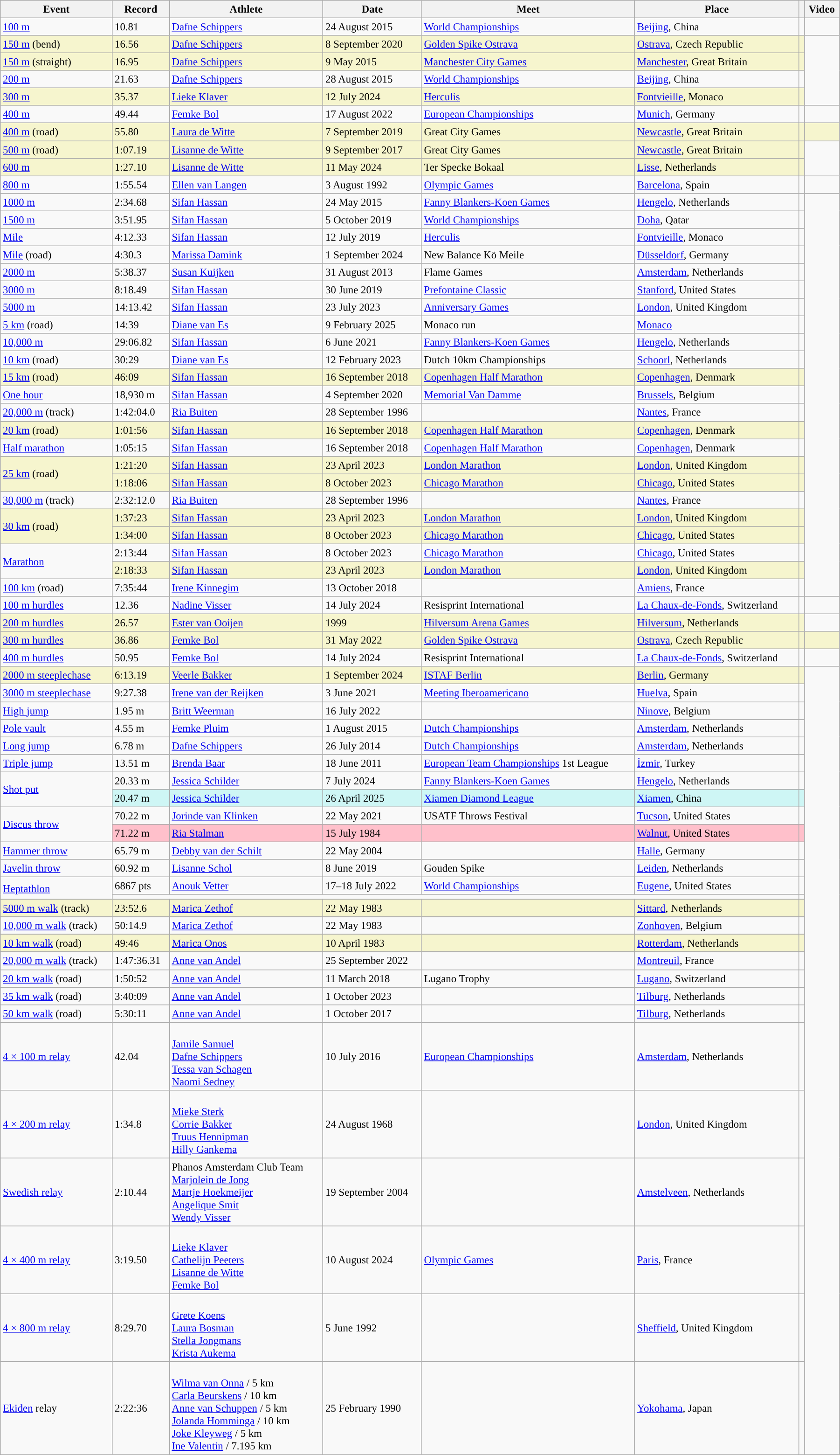<table class="wikitable" style="font-size:95%; width: 95%;">
<tr>
<th>Event</th>
<th>Record</th>
<th>Athlete</th>
<th>Date</th>
<th>Meet</th>
<th>Place</th>
<th></th>
<th>Video</th>
</tr>
<tr>
<td><a href='#'>100 m</a></td>
<td>10.81 </td>
<td><a href='#'>Dafne Schippers</a></td>
<td>24 August 2015</td>
<td><a href='#'>World Championships</a></td>
<td><a href='#'>Beijing</a>, China</td>
<td></td>
<td></td>
</tr>
<tr style="background:#f6F5CE;">
<td><a href='#'>150 m</a> (bend)</td>
<td>16.56 </td>
<td><a href='#'>Dafne Schippers</a></td>
<td>8 September 2020</td>
<td><a href='#'>Golden Spike Ostrava</a></td>
<td><a href='#'>Ostrava</a>, Czech Republic</td>
<td></td>
</tr>
<tr style="background:#f6F5CE;">
<td><a href='#'>150 m</a> (straight)</td>
<td>16.95 </td>
<td><a href='#'>Dafne Schippers</a></td>
<td>9 May 2015</td>
<td><a href='#'>Manchester City Games</a></td>
<td><a href='#'>Manchester</a>, Great Britain</td>
<td></td>
</tr>
<tr>
<td><a href='#'>200 m</a></td>
<td>21.63 </td>
<td><a href='#'>Dafne Schippers</a></td>
<td>28 August 2015</td>
<td><a href='#'>World Championships</a></td>
<td><a href='#'>Beijing</a>, China</td>
<td></td>
</tr>
<tr style="background:#f6F5CE;">
<td><a href='#'>300 m</a></td>
<td>35.37</td>
<td><a href='#'>Lieke Klaver</a></td>
<td>12 July 2024</td>
<td><a href='#'>Herculis</a></td>
<td><a href='#'>Fontvieille</a>, Monaco</td>
<td></td>
</tr>
<tr>
<td><a href='#'>400 m</a></td>
<td>49.44</td>
<td><a href='#'>Femke Bol</a></td>
<td>17 August 2022</td>
<td><a href='#'>European Championships</a></td>
<td><a href='#'>Munich</a>, Germany</td>
<td></td>
<td style="text-align:center"></td>
</tr>
<tr style="background:#f6F5CE;">
<td><a href='#'>400 m</a> (road)</td>
<td>55.80</td>
<td><a href='#'>Laura de Witte</a></td>
<td>7 September 2019</td>
<td>Great City Games</td>
<td><a href='#'>Newcastle</a>, Great Britain</td>
<td></td>
<td></td>
</tr>
<tr style="background:#f6F5CE;">
<td><a href='#'>500 m</a> (road)</td>
<td>1:07.19</td>
<td><a href='#'>Lisanne de Witte</a></td>
<td>9 September 2017</td>
<td>Great City Games</td>
<td><a href='#'>Newcastle</a>, Great Britain</td>
<td></td>
</tr>
<tr style="background:#f6F5CE;">
<td><a href='#'>600 m</a></td>
<td>1:27.10</td>
<td><a href='#'>Lisanne de Witte</a></td>
<td>11 May 2024</td>
<td>Ter Specke Bokaal</td>
<td><a href='#'>Lisse</a>, Netherlands</td>
<td></td>
</tr>
<tr>
<td><a href='#'>800 m</a></td>
<td>1:55.54</td>
<td><a href='#'>Ellen van Langen</a></td>
<td>3 August 1992</td>
<td><a href='#'>Olympic Games</a></td>
<td><a href='#'>Barcelona</a>, Spain</td>
<td></td>
<td></td>
</tr>
<tr>
<td><a href='#'>1000 m</a></td>
<td>2:34.68</td>
<td><a href='#'>Sifan Hassan</a></td>
<td>24 May 2015</td>
<td><a href='#'>Fanny Blankers-Koen Games</a></td>
<td><a href='#'>Hengelo</a>, Netherlands</td>
<td></td>
</tr>
<tr>
<td><a href='#'>1500 m</a></td>
<td>3:51.95</td>
<td><a href='#'>Sifan Hassan</a></td>
<td>5 October 2019</td>
<td><a href='#'>World Championships</a></td>
<td><a href='#'>Doha</a>, Qatar</td>
<td></td>
</tr>
<tr>
<td><a href='#'>Mile</a></td>
<td>4:12.33</td>
<td><a href='#'>Sifan Hassan</a></td>
<td>12 July 2019</td>
<td><a href='#'>Herculis</a></td>
<td><a href='#'>Fontvieille</a>, Monaco</td>
<td></td>
</tr>
<tr>
<td><a href='#'>Mile</a> (road)</td>
<td>4:30.3  </td>
<td><a href='#'>Marissa Damink</a></td>
<td>1 September 2024</td>
<td>New Balance Kö Meile</td>
<td><a href='#'>Düsseldorf</a>, Germany</td>
<td></td>
</tr>
<tr>
<td><a href='#'>2000 m</a></td>
<td>5:38.37</td>
<td><a href='#'>Susan Kuijken</a></td>
<td>31 August 2013</td>
<td>Flame Games</td>
<td><a href='#'>Amsterdam</a>, Netherlands</td>
<td></td>
</tr>
<tr>
<td><a href='#'>3000 m</a></td>
<td>8:18.49</td>
<td><a href='#'>Sifan Hassan</a></td>
<td>30 June 2019</td>
<td><a href='#'>Prefontaine Classic</a></td>
<td><a href='#'>Stanford</a>, United States</td>
<td></td>
</tr>
<tr>
<td><a href='#'>5000 m</a></td>
<td>14:13.42</td>
<td><a href='#'>Sifan Hassan</a></td>
<td>23 July 2023</td>
<td><a href='#'>Anniversary Games</a></td>
<td><a href='#'>London</a>, United Kingdom</td>
<td></td>
</tr>
<tr>
<td><a href='#'>5 km</a> (road)</td>
<td>14:39</td>
<td><a href='#'>Diane van Es</a></td>
<td>9 February 2025</td>
<td>Monaco run</td>
<td><a href='#'>Monaco</a></td>
<td></td>
</tr>
<tr>
<td><a href='#'>10,000 m</a></td>
<td>29:06.82</td>
<td><a href='#'>Sifan Hassan</a></td>
<td>6 June 2021</td>
<td><a href='#'>Fanny Blankers-Koen Games</a></td>
<td><a href='#'>Hengelo</a>, Netherlands</td>
<td></td>
</tr>
<tr>
<td><a href='#'>10 km</a> (road)</td>
<td>30:29</td>
<td><a href='#'>Diane van Es</a></td>
<td>12 February 2023</td>
<td>Dutch 10km Championships</td>
<td><a href='#'>Schoorl</a>, Netherlands</td>
<td></td>
</tr>
<tr style="background:#f6F5CE;">
<td><a href='#'>15 km</a> (road)</td>
<td>46:09</td>
<td><a href='#'>Sifan Hassan</a></td>
<td>16 September 2018</td>
<td><a href='#'>Copenhagen Half Marathon</a></td>
<td><a href='#'>Copenhagen</a>, Denmark</td>
<td></td>
</tr>
<tr>
<td><a href='#'>One hour</a></td>
<td>18,930 m</td>
<td><a href='#'>Sifan Hassan</a></td>
<td>4 September 2020</td>
<td><a href='#'>Memorial Van Damme</a></td>
<td><a href='#'>Brussels</a>, Belgium</td>
<td></td>
</tr>
<tr>
<td><a href='#'>20,000 m</a> (track)</td>
<td>1:42:04.0</td>
<td><a href='#'>Ria Buiten</a></td>
<td>28 September 1996</td>
<td></td>
<td><a href='#'>Nantes</a>, France</td>
<td></td>
</tr>
<tr style="background:#f6F5CE;">
<td><a href='#'>20 km</a> (road)</td>
<td>1:01:56</td>
<td><a href='#'>Sifan Hassan</a></td>
<td>16 September 2018</td>
<td><a href='#'>Copenhagen Half Marathon</a></td>
<td><a href='#'>Copenhagen</a>, Denmark</td>
<td></td>
</tr>
<tr>
<td><a href='#'>Half marathon</a></td>
<td>1:05:15</td>
<td><a href='#'>Sifan Hassan</a></td>
<td>16 September 2018</td>
<td><a href='#'>Copenhagen Half Marathon</a></td>
<td><a href='#'>Copenhagen</a>, Denmark</td>
<td></td>
</tr>
<tr style="background:#f6F5CE;">
<td rowspan=2><a href='#'>25 km</a> (road)</td>
<td>1:21:20 </td>
<td><a href='#'>Sifan Hassan</a></td>
<td>23 April 2023</td>
<td><a href='#'>London Marathon</a></td>
<td><a href='#'>London</a>, United Kingdom</td>
<td></td>
</tr>
<tr style="background:#f6F5CE;">
<td>1:18:06 </td>
<td><a href='#'>Sifan Hassan</a></td>
<td>8 October 2023</td>
<td><a href='#'>Chicago Marathon</a></td>
<td><a href='#'>Chicago</a>, United States</td>
<td></td>
</tr>
<tr>
<td><a href='#'>30,000 m</a> (track)</td>
<td>2:32:12.0</td>
<td><a href='#'>Ria Buiten</a></td>
<td>28 September 1996</td>
<td></td>
<td><a href='#'>Nantes</a>, France</td>
<td></td>
</tr>
<tr style="background:#f6F5CE;">
<td rowspan=2><a href='#'>30 km</a> (road)</td>
<td>1:37:23 </td>
<td><a href='#'>Sifan Hassan</a></td>
<td>23 April 2023</td>
<td><a href='#'>London Marathon</a></td>
<td><a href='#'>London</a>, United Kingdom</td>
<td></td>
</tr>
<tr style="background:#f6F5CE;">
<td>1:34:00 </td>
<td><a href='#'>Sifan Hassan</a></td>
<td>8 October 2023</td>
<td><a href='#'>Chicago Marathon</a></td>
<td><a href='#'>Chicago</a>, United States</td>
<td></td>
</tr>
<tr>
<td rowspan=2><a href='#'>Marathon</a></td>
<td>2:13:44 </td>
<td><a href='#'>Sifan Hassan</a></td>
<td>8 October 2023</td>
<td><a href='#'>Chicago Marathon</a></td>
<td><a href='#'>Chicago</a>, United States</td>
<td></td>
</tr>
<tr style="background:#f6F5CE;">
<td>2:18:33 </td>
<td><a href='#'>Sifan Hassan</a></td>
<td>23 April 2023</td>
<td><a href='#'>London Marathon</a></td>
<td><a href='#'>London</a>, United Kingdom</td>
<td></td>
</tr>
<tr>
<td><a href='#'>100 km</a> (road)</td>
<td>7:35:44</td>
<td><a href='#'>Irene Kinnegim</a></td>
<td>13 October 2018</td>
<td></td>
<td><a href='#'>Amiens</a>, France</td>
<td></td>
</tr>
<tr>
<td><a href='#'>100 m hurdles</a></td>
<td>12.36 </td>
<td><a href='#'>Nadine Visser</a></td>
<td>14 July 2024</td>
<td>Resisprint International</td>
<td><a href='#'>La Chaux-de-Fonds</a>, Switzerland</td>
<td></td>
<td style="text-align:center"></td>
</tr>
<tr style="background:#f6F5CE;">
<td><a href='#'>200 m hurdles</a></td>
<td>26.57</td>
<td><a href='#'>Ester van Ooijen</a></td>
<td>1999</td>
<td><a href='#'>Hilversum Arena Games</a></td>
<td><a href='#'>Hilversum</a>, Netherlands</td>
<td></td>
</tr>
<tr style="background:#f6F5CE;">
<td><a href='#'>300 m hurdles</a></td>
<td>36.86</td>
<td><a href='#'>Femke Bol</a></td>
<td>31 May 2022</td>
<td><a href='#'>Golden Spike Ostrava</a></td>
<td><a href='#'>Ostrava</a>, Czech Republic</td>
<td></td>
<td style="text-align:center"></td>
</tr>
<tr>
<td><a href='#'>400 m hurdles</a></td>
<td>50.95</td>
<td><a href='#'>Femke Bol</a></td>
<td>14 July 2024</td>
<td>Resisprint International</td>
<td><a href='#'>La Chaux-de-Fonds</a>, Switzerland</td>
<td></td>
<td style="text-align:center"></td>
</tr>
<tr style="background:#f6F5CE;">
<td><a href='#'>2000 m steeplechase</a></td>
<td>6:13.19</td>
<td><a href='#'>Veerle Bakker</a></td>
<td>1 September 2024</td>
<td><a href='#'>ISTAF Berlin</a></td>
<td><a href='#'>Berlin</a>, Germany</td>
<td></td>
</tr>
<tr>
<td><a href='#'>3000 m steeplechase</a></td>
<td>9:27.38</td>
<td><a href='#'>Irene van der Reijken</a></td>
<td>3 June 2021</td>
<td><a href='#'>Meeting Iberoamericano</a></td>
<td><a href='#'>Huelva</a>, Spain</td>
<td></td>
</tr>
<tr>
<td><a href='#'>High jump</a></td>
<td>1.95 m</td>
<td><a href='#'>Britt Weerman</a></td>
<td>16 July 2022</td>
<td></td>
<td><a href='#'>Ninove</a>, Belgium</td>
<td></td>
</tr>
<tr>
<td><a href='#'>Pole vault</a></td>
<td>4.55 m</td>
<td><a href='#'>Femke Pluim</a></td>
<td>1 August 2015</td>
<td><a href='#'>Dutch Championships</a></td>
<td><a href='#'>Amsterdam</a>, Netherlands</td>
<td></td>
</tr>
<tr>
<td><a href='#'>Long jump</a></td>
<td>6.78 m </td>
<td><a href='#'>Dafne Schippers</a></td>
<td>26 July 2014</td>
<td><a href='#'>Dutch Championships</a></td>
<td><a href='#'>Amsterdam</a>, Netherlands</td>
<td></td>
</tr>
<tr>
<td><a href='#'>Triple jump</a></td>
<td>13.51 m </td>
<td><a href='#'>Brenda Baar</a></td>
<td>18 June 2011</td>
<td><a href='#'>European Team Championships</a> 1st League</td>
<td><a href='#'>İzmir</a>, Turkey</td>
<td></td>
</tr>
<tr>
<td rowspan=2><a href='#'>Shot put</a></td>
<td>20.33 m</td>
<td><a href='#'>Jessica Schilder</a></td>
<td>7 July 2024</td>
<td><a href='#'>Fanny Blankers-Koen Games</a></td>
<td><a href='#'>Hengelo</a>, Netherlands</td>
<td></td>
</tr>
<tr bgcolor="#CEF6F5">
<td>20.47 m</td>
<td><a href='#'>Jessica Schilder</a></td>
<td>26 April 2025</td>
<td><a href='#'>Xiamen Diamond League</a></td>
<td><a href='#'>Xiamen</a>, China</td>
<td></td>
</tr>
<tr>
<td rowspan=2><a href='#'>Discus throw</a></td>
<td>70.22 m</td>
<td><a href='#'>Jorinde van Klinken</a></td>
<td>22 May 2021</td>
<td>USATF Throws Festival</td>
<td><a href='#'>Tucson</a>, United States</td>
<td></td>
</tr>
<tr style="background:pink">
<td>71.22 m </td>
<td><a href='#'>Ria Stalman</a></td>
<td>15 July 1984</td>
<td></td>
<td><a href='#'>Walnut</a>, United States</td>
<td></td>
</tr>
<tr>
<td><a href='#'>Hammer throw</a></td>
<td>65.79 m</td>
<td><a href='#'>Debby van der Schilt</a></td>
<td>22 May 2004</td>
<td></td>
<td><a href='#'>Halle</a>, Germany</td>
<td></td>
</tr>
<tr>
<td><a href='#'>Javelin throw</a></td>
<td>60.92 m</td>
<td><a href='#'>Lisanne Schol</a></td>
<td>8 June 2019</td>
<td>Gouden Spike</td>
<td><a href='#'>Leiden</a>, Netherlands</td>
<td></td>
</tr>
<tr>
<td rowspan=2><a href='#'>Heptathlon</a></td>
<td>6867 pts</td>
<td><a href='#'>Anouk Vetter</a></td>
<td>17–18 July 2022</td>
<td><a href='#'>World Championships</a></td>
<td><a href='#'>Eugene</a>, United States</td>
<td></td>
</tr>
<tr>
<td colspan=5></td>
<td></td>
</tr>
<tr style="background:#f6F5CE;">
<td><a href='#'>5000 m walk</a> (track)</td>
<td>23:52.6</td>
<td><a href='#'>Marica Zethof</a></td>
<td>22 May 1983</td>
<td></td>
<td><a href='#'>Sittard</a>, Netherlands</td>
<td></td>
</tr>
<tr>
<td><a href='#'>10,000 m walk</a> (track)</td>
<td>50:14.9</td>
<td><a href='#'>Marica Zethof</a></td>
<td>22 May 1983</td>
<td></td>
<td><a href='#'>Zonhoven</a>, Belgium</td>
<td></td>
</tr>
<tr style="background:#f6F5CE;">
<td><a href='#'>10 km walk</a> (road)</td>
<td>49:46</td>
<td><a href='#'>Marica Onos</a></td>
<td>10 April 1983</td>
<td></td>
<td><a href='#'>Rotterdam</a>, Netherlands</td>
<td></td>
</tr>
<tr>
<td><a href='#'>20,000 m walk</a> (track)</td>
<td>1:47:36.31</td>
<td><a href='#'>Anne van Andel</a></td>
<td>25 September 2022</td>
<td></td>
<td><a href='#'>Montreuil</a>, France</td>
<td></td>
</tr>
<tr>
<td><a href='#'>20 km walk</a> (road)</td>
<td>1:50:52</td>
<td><a href='#'>Anne van Andel</a></td>
<td>11 March 2018</td>
<td>Lugano Trophy</td>
<td><a href='#'>Lugano</a>, Switzerland</td>
<td></td>
</tr>
<tr>
<td><a href='#'>35 km walk</a> (road)</td>
<td>3:40:09</td>
<td><a href='#'>Anne van Andel</a></td>
<td>1 October 2023</td>
<td></td>
<td><a href='#'>Tilburg</a>, Netherlands</td>
<td></td>
</tr>
<tr>
<td><a href='#'>50 km walk</a> (road)</td>
<td>5:30:11</td>
<td><a href='#'>Anne van Andel</a></td>
<td>1 October 2017</td>
<td></td>
<td><a href='#'>Tilburg</a>, Netherlands</td>
<td></td>
</tr>
<tr>
<td><a href='#'>4 × 100 m relay</a></td>
<td>42.04</td>
<td><br><a href='#'>Jamile Samuel</a><br><a href='#'>Dafne Schippers</a><br><a href='#'>Tessa van Schagen</a><br><a href='#'>Naomi Sedney</a></td>
<td>10 July 2016</td>
<td><a href='#'>European Championships</a></td>
<td><a href='#'>Amsterdam</a>, Netherlands</td>
<td></td>
</tr>
<tr>
<td><a href='#'>4 × 200 m relay</a></td>
<td>1:34.8 </td>
<td><br><a href='#'>Mieke Sterk</a><br><a href='#'>Corrie Bakker</a><br><a href='#'>Truus Hennipman</a><br><a href='#'>Hilly Gankema</a></td>
<td>24 August 1968</td>
<td></td>
<td><a href='#'>London</a>, United Kingdom</td>
<td></td>
</tr>
<tr>
<td><a href='#'>Swedish relay</a></td>
<td>2:10.44</td>
<td>Phanos Amsterdam Club Team<br><a href='#'>Marjolein de Jong</a><br><a href='#'>Martje Hoekmeijer</a><br><a href='#'>Angelique Smit</a><br><a href='#'>Wendy Visser</a></td>
<td>19 September 2004</td>
<td></td>
<td><a href='#'>Amstelveen</a>, Netherlands</td>
<td></td>
</tr>
<tr>
<td><a href='#'>4 × 400 m relay</a></td>
<td>3:19.50</td>
<td><br><a href='#'>Lieke Klaver</a><br><a href='#'>Cathelijn Peeters</a><br><a href='#'>Lisanne de Witte</a><br><a href='#'>Femke Bol</a></td>
<td>10 August 2024</td>
<td><a href='#'>Olympic Games</a></td>
<td><a href='#'>Paris</a>, France</td>
<td></td>
</tr>
<tr>
<td><a href='#'>4 × 800 m relay</a></td>
<td>8:29.70</td>
<td><br><a href='#'>Grete Koens</a><br><a href='#'>Laura Bosman</a><br><a href='#'>Stella Jongmans</a><br><a href='#'>Krista Aukema</a></td>
<td>5 June 1992</td>
<td></td>
<td><a href='#'>Sheffield</a>, United Kingdom</td>
<td></td>
</tr>
<tr>
<td><a href='#'>Ekiden</a> relay</td>
<td>2:22:36</td>
<td><br><a href='#'>Wilma van Onna</a> / 5 km<br><a href='#'>Carla Beurskens</a> / 10 km<br><a href='#'>Anne van Schuppen</a> / 5 km<br><a href='#'>Jolanda Homminga</a> / 10 km<br><a href='#'>Joke Kleyweg</a> / 5 km<br><a href='#'>Ine Valentin</a> / 7.195 km</td>
<td>25 February 1990</td>
<td></td>
<td><a href='#'>Yokohama</a>, Japan</td>
<td></td>
</tr>
</table>
